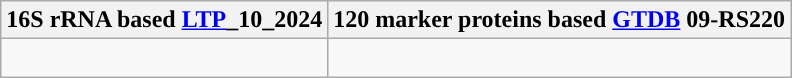<table class="wikitable">
<tr>
<th colspan=1>16S rRNA based <a href='#'>LTP</a>_10_2024</th>
<th colspan=1>120 marker proteins based <a href='#'>GTDB</a> 09-RS220</th>
</tr>
<tr>
<td style="vertical-align:top"><br></td>
<td><br></td>
</tr>
</table>
